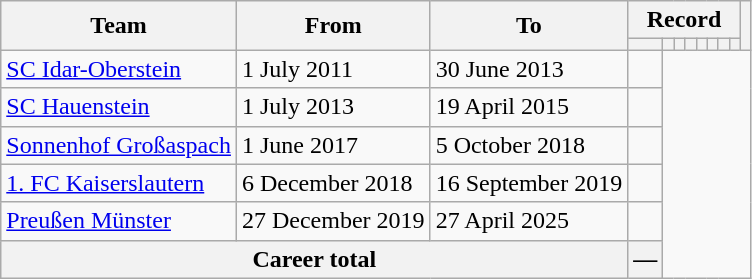<table class="wikitable" style="text-align: center">
<tr>
<th rowspan="2">Team</th>
<th rowspan="2">From</th>
<th rowspan="2">To</th>
<th colspan="8">Record</th>
<th rowspan=2></th>
</tr>
<tr>
<th></th>
<th></th>
<th></th>
<th></th>
<th></th>
<th></th>
<th></th>
<th></th>
</tr>
<tr>
<td align="left"><a href='#'>SC Idar-Oberstein</a></td>
<td align=left>1 July 2011</td>
<td align=left>30 June 2013<br></td>
<td></td>
</tr>
<tr>
<td align="left"><a href='#'>SC Hauenstein</a></td>
<td align=left>1 July 2013</td>
<td align=left>19 April 2015<br></td>
<td></td>
</tr>
<tr>
<td align="left"><a href='#'>Sonnenhof Großaspach</a></td>
<td align=left>1 June 2017</td>
<td align=left>5 October 2018<br></td>
<td></td>
</tr>
<tr>
<td align="left"><a href='#'>1. FC Kaiserslautern</a></td>
<td align=left>6 December 2018</td>
<td align=left>16 September 2019<br></td>
<td></td>
</tr>
<tr>
<td align="left"><a href='#'>Preußen Münster</a></td>
<td align=left>27 December 2019</td>
<td align=left>27 April 2025<br></td>
<td></td>
</tr>
<tr>
<th colspan=3>Career total<br></th>
<th>—</th>
</tr>
</table>
